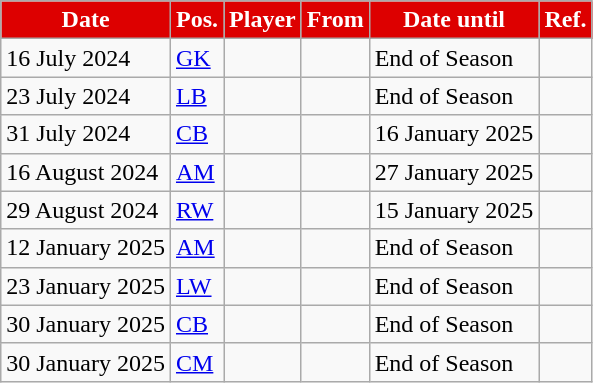<table class="wikitable plainrowheaders sortable">
<tr>
<th style="background:#DD0000;color:#fff;">Date</th>
<th style="background:#DD0000;color:#fff;">Pos.</th>
<th style="background:#DD0000;color:#fff;">Player</th>
<th style="background:#DD0000;color:#fff;">From</th>
<th style="background:#DD0000;color:#fff;">Date until</th>
<th style="background:#DD0000;color:#fff;">Ref.</th>
</tr>
<tr>
<td>16 July 2024</td>
<td><a href='#'>GK</a></td>
<td></td>
<td></td>
<td>End of Season</td>
<td></td>
</tr>
<tr>
<td>23 July 2024</td>
<td><a href='#'>LB</a></td>
<td></td>
<td></td>
<td>End of Season</td>
<td></td>
</tr>
<tr>
<td>31 July 2024</td>
<td><a href='#'>CB</a></td>
<td></td>
<td></td>
<td>16 January 2025</td>
<td></td>
</tr>
<tr>
<td>16 August 2024</td>
<td><a href='#'>AM</a></td>
<td></td>
<td></td>
<td>27 January 2025</td>
<td></td>
</tr>
<tr>
<td>29 August 2024</td>
<td><a href='#'>RW</a></td>
<td></td>
<td></td>
<td>15 January 2025</td>
<td></td>
</tr>
<tr>
<td>12 January 2025</td>
<td><a href='#'>AM</a></td>
<td></td>
<td></td>
<td>End of Season</td>
<td></td>
</tr>
<tr>
<td>23 January 2025</td>
<td><a href='#'>LW</a></td>
<td></td>
<td></td>
<td>End of Season</td>
<td></td>
</tr>
<tr>
<td>30 January 2025</td>
<td><a href='#'>CB</a></td>
<td></td>
<td></td>
<td>End of Season</td>
<td></td>
</tr>
<tr>
<td>30 January 2025</td>
<td><a href='#'>CM</a></td>
<td></td>
<td></td>
<td>End of Season</td>
<td></td>
</tr>
</table>
